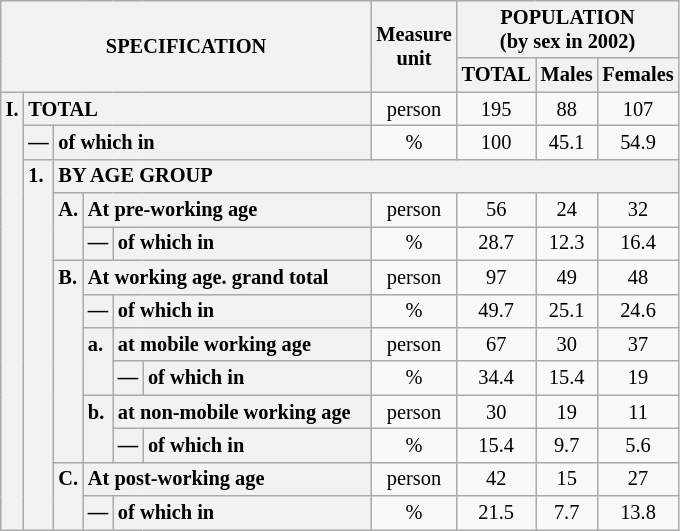<table class="wikitable" style="font-size:85%; text-align:center">
<tr>
<th rowspan="2" colspan="6">SPECIFICATION</th>
<th rowspan="2">Measure<br> unit</th>
<th colspan="3" rowspan="1">POPULATION<br> (by sex in 2002)</th>
</tr>
<tr>
<th>TOTAL</th>
<th>Males</th>
<th>Females</th>
</tr>
<tr>
<th style="text-align:left" valign="top" rowspan="13">I.</th>
<th style="text-align:left" colspan="5">TOTAL</th>
<td>person</td>
<td>195</td>
<td>88</td>
<td>107</td>
</tr>
<tr>
<th style="text-align:left" valign="top">—</th>
<th style="text-align:left" colspan="4">of which in</th>
<td>%</td>
<td>100</td>
<td>45.1</td>
<td>54.9</td>
</tr>
<tr>
<th style="text-align:left" valign="top" rowspan="11">1.</th>
<th style="text-align:left" colspan="19">BY AGE GROUP</th>
</tr>
<tr>
<th style="text-align:left" valign="top" rowspan="2">A.</th>
<th style="text-align:left" colspan="3">At pre-working age</th>
<td>person</td>
<td>56</td>
<td>24</td>
<td>32</td>
</tr>
<tr>
<th style="text-align:left" valign="top">—</th>
<th style="text-align:left" valign="top" colspan="2">of which in</th>
<td>%</td>
<td>28.7</td>
<td>12.3</td>
<td>16.4</td>
</tr>
<tr>
<th style="text-align:left" valign="top" rowspan="6">B.</th>
<th style="text-align:left" colspan="3">At working age. grand total</th>
<td>person</td>
<td>97</td>
<td>49</td>
<td>48</td>
</tr>
<tr>
<th style="text-align:left" valign="top">—</th>
<th style="text-align:left" valign="top" colspan="2">of which in</th>
<td>%</td>
<td>49.7</td>
<td>25.1</td>
<td>24.6</td>
</tr>
<tr>
<th style="text-align:left" valign="top" rowspan="2">a.</th>
<th style="text-align:left" colspan="2">at mobile working age</th>
<td>person</td>
<td>67</td>
<td>30</td>
<td>37</td>
</tr>
<tr>
<th style="text-align:left" valign="top">—</th>
<th style="text-align:left" valign="top" colspan="1">of which in                        </th>
<td>%</td>
<td>34.4</td>
<td>15.4</td>
<td>19</td>
</tr>
<tr>
<th style="text-align:left" valign="top" rowspan="2">b.</th>
<th style="text-align:left" colspan="2">at non-mobile working age</th>
<td>person</td>
<td>30</td>
<td>19</td>
<td>11</td>
</tr>
<tr>
<th style="text-align:left" valign="top">—</th>
<th style="text-align:left" valign="top" colspan="1">of which in                        </th>
<td>%</td>
<td>15.4</td>
<td>9.7</td>
<td>5.6</td>
</tr>
<tr>
<th style="text-align:left" valign="top" rowspan="2">C.</th>
<th style="text-align:left" colspan="3">At post-working age</th>
<td>person</td>
<td>42</td>
<td>15</td>
<td>27</td>
</tr>
<tr>
<th style="text-align:left" valign="top">—</th>
<th style="text-align:left" valign="top" colspan="2">of which in</th>
<td>%</td>
<td>21.5</td>
<td>7.7</td>
<td>13.8</td>
</tr>
</table>
